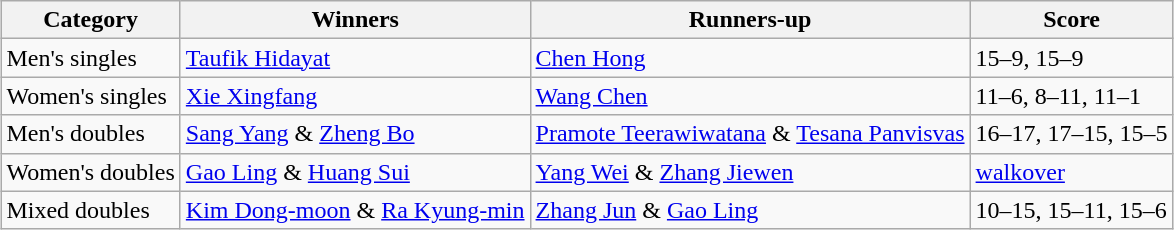<table class=wikitable style="margin:auto;">
<tr>
<th>Category</th>
<th>Winners</th>
<th>Runners-up</th>
<th>Score</th>
</tr>
<tr>
<td>Men's singles</td>
<td> <a href='#'>Taufik Hidayat</a></td>
<td> <a href='#'>Chen Hong</a></td>
<td>15–9, 15–9</td>
</tr>
<tr>
<td>Women's singles</td>
<td> <a href='#'>Xie Xingfang</a></td>
<td> <a href='#'>Wang Chen</a></td>
<td>11–6, 8–11, 11–1</td>
</tr>
<tr>
<td>Men's doubles</td>
<td> <a href='#'>Sang Yang</a> & <a href='#'>Zheng Bo</a></td>
<td> <a href='#'>Pramote Teerawiwatana</a> & <a href='#'>Tesana Panvisvas</a></td>
<td>16–17, 17–15, 15–5</td>
</tr>
<tr>
<td>Women's doubles</td>
<td> <a href='#'>Gao Ling</a> & <a href='#'>Huang Sui</a></td>
<td> <a href='#'>Yang Wei</a> & <a href='#'>Zhang Jiewen</a></td>
<td><a href='#'>walkover</a></td>
</tr>
<tr>
<td>Mixed doubles</td>
<td> <a href='#'>Kim Dong-moon</a> & <a href='#'>Ra Kyung-min</a></td>
<td> <a href='#'>Zhang Jun</a> & <a href='#'>Gao Ling</a></td>
<td>10–15, 15–11, 15–6</td>
</tr>
</table>
